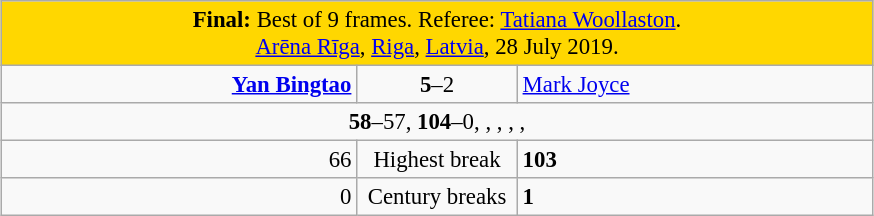<table class="wikitable" style="font-size: 95%; margin: 1em auto 1em auto;">
<tr>
<td colspan="3" align="center" bgcolor="#ffd700"><strong>Final:</strong> Best of 9 frames. Referee: <a href='#'>Tatiana Woollaston</a>.<br><a href='#'>Arēna Rīga</a>, <a href='#'>Riga</a>, <a href='#'>Latvia</a>, 28 July 2019.</td>
</tr>
<tr>
<td width="230" align="right"><strong><a href='#'>Yan Bingtao</a></strong><br></td>
<td width="100" align="center"><strong>5</strong>–2</td>
<td width="230"><a href='#'>Mark Joyce</a><br></td>
</tr>
<tr>
<td colspan="3" align="center" style="font-size: 100%"><strong>58</strong>–57, <strong>104</strong>–0, , , , , </td>
</tr>
<tr>
<td align="right">66</td>
<td align="center">Highest break</td>
<td><strong>103</strong></td>
</tr>
<tr>
<td align="right">0</td>
<td align="center">Century breaks</td>
<td><strong>1</strong></td>
</tr>
</table>
